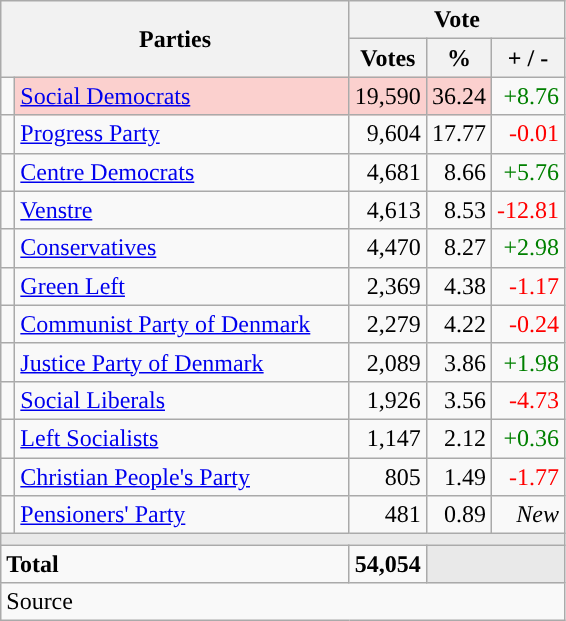<table class="wikitable" style="text-align:right;">
<tr>
<th style="text-align:centre;" rowspan="2" colspan="2" width="225">Parties</th>
<th colspan="3">Vote</th>
</tr>
<tr>
<th width="15">Votes</th>
<th width="15">%</th>
<th width="15">+ / -</th>
</tr>
<tr>
<td width="2" style="color:inherit;background:"></td>
<td bgcolor=#fbd0ce  align="left"><a href='#'>Social Democrats</a></td>
<td bgcolor=#fbd0ce>19,590</td>
<td bgcolor=#fbd0ce>36.24</td>
<td style=color:green;>+8.76</td>
</tr>
<tr>
<td width="2" style="color:inherit;background:"></td>
<td align="left"><a href='#'>Progress Party</a></td>
<td>9,604</td>
<td>17.77</td>
<td style=color:red;>-0.01</td>
</tr>
<tr>
<td width="2" style="color:inherit;background:"></td>
<td align="left"><a href='#'>Centre Democrats</a></td>
<td>4,681</td>
<td>8.66</td>
<td style=color:green;>+5.76</td>
</tr>
<tr>
<td width="2" style="color:inherit;background:"></td>
<td align="left"><a href='#'>Venstre</a></td>
<td>4,613</td>
<td>8.53</td>
<td style=color:red;>-12.81</td>
</tr>
<tr>
<td width="2" style="color:inherit;background:"></td>
<td align="left"><a href='#'>Conservatives</a></td>
<td>4,470</td>
<td>8.27</td>
<td style=color:green;>+2.98</td>
</tr>
<tr>
<td width="2" style="color:inherit;background:"></td>
<td align="left"><a href='#'>Green Left</a></td>
<td>2,369</td>
<td>4.38</td>
<td style=color:red;>-1.17</td>
</tr>
<tr>
<td width="2" style="color:inherit;background:"></td>
<td align="left"><a href='#'>Communist Party of Denmark</a></td>
<td>2,279</td>
<td>4.22</td>
<td style=color:red;>-0.24</td>
</tr>
<tr>
<td width="2" style="color:inherit;background:"></td>
<td align="left"><a href='#'>Justice Party of Denmark</a></td>
<td>2,089</td>
<td>3.86</td>
<td style=color:green;>+1.98</td>
</tr>
<tr>
<td width="2" style="color:inherit;background:"></td>
<td align="left"><a href='#'>Social Liberals</a></td>
<td>1,926</td>
<td>3.56</td>
<td style=color:red;>-4.73</td>
</tr>
<tr>
<td width="2" style="color:inherit;background:"></td>
<td align="left"><a href='#'>Left Socialists</a></td>
<td>1,147</td>
<td>2.12</td>
<td style=color:green;>+0.36</td>
</tr>
<tr>
<td width="2" style="color:inherit;background:"></td>
<td align="left"><a href='#'>Christian People's Party</a></td>
<td>805</td>
<td>1.49</td>
<td style=color:red;>-1.77</td>
</tr>
<tr>
<td width="2" style="color:inherit;background:"></td>
<td align="left"><a href='#'>Pensioners' Party</a></td>
<td>481</td>
<td>0.89</td>
<td><em>New</em></td>
</tr>
<tr>
<td colspan="7" bgcolor="#E9E9E9"></td>
</tr>
<tr>
<td align="left" colspan="2"><strong>Total</strong></td>
<td><strong>54,054</strong></td>
<td bgcolor="#E9E9E9" colspan="2"></td>
</tr>
<tr>
<td align="left" colspan="6">Source</td>
</tr>
</table>
